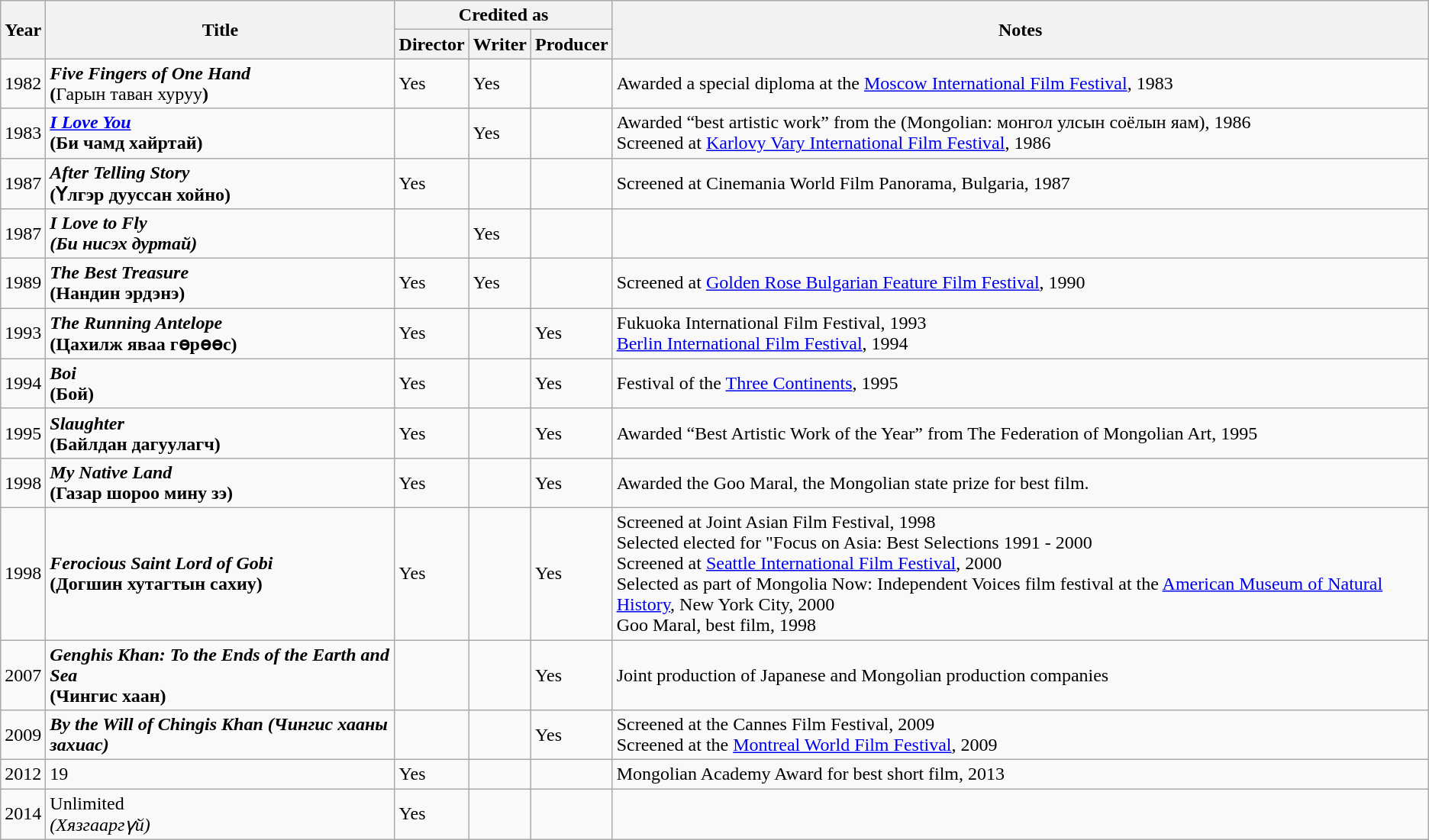<table class="wikitable">
<tr>
<th rowspan="2"><strong>Year</strong></th>
<th rowspan="2"><strong>Title</strong></th>
<th colspan="3"><strong>Credited as</strong></th>
<th rowspan="2"><strong>Notes</strong></th>
</tr>
<tr>
<th><strong>Director</strong></th>
<th><strong>Writer</strong></th>
<th><strong>Producer</strong></th>
</tr>
<tr>
<td>1982</td>
<td><strong><em>Five Fingers of One Hand</em></strong><br><strong>(</strong>Гарын таван хуруу<strong>)</strong></td>
<td>Yes</td>
<td>Yes</td>
<td></td>
<td>Awarded a special diploma at the <a href='#'>Moscow International Film Festival</a>, 1983</td>
</tr>
<tr>
<td>1983</td>
<td><strong><em><a href='#'>I Love You</a></em></strong><br><strong>(Би чамд хайртай)</strong></td>
<td></td>
<td>Yes</td>
<td></td>
<td>Awarded “best artistic work” from the  (Mongolian: монгол улсын соёлын яам), 1986<br>Screened at <a href='#'>Karlovy Vary International Film Festival</a>, 1986</td>
</tr>
<tr>
<td>1987</td>
<td><strong><em>After Telling Story</em></strong><br><strong>(Үлгэр дууссан хойно)</strong></td>
<td>Yes</td>
<td></td>
<td></td>
<td>Screened at Cinemania World Film Panorama, Bulgaria, 1987</td>
</tr>
<tr>
<td>1987</td>
<td><strong><em>I Love to Fly</em></strong><br><strong><em>(Би нисэх дуртай)</em></strong></td>
<td></td>
<td>Yes</td>
<td></td>
<td></td>
</tr>
<tr>
<td>1989</td>
<td><strong><em>The Best Treasure</em></strong><br><strong>(Нандин эрдэнэ)</strong></td>
<td>Yes</td>
<td>Yes</td>
<td></td>
<td>Screened at <a href='#'>Golden Rose Bulgarian Feature Film Festival</a>, 1990</td>
</tr>
<tr>
<td>1993</td>
<td><strong><em>The Running Antelope</em></strong><br><strong>(Цахилж яваа гөрөөс)</strong></td>
<td>Yes</td>
<td></td>
<td>Yes</td>
<td>Fukuoka International Film Festival, 1993<br><a href='#'>Berlin International Film Festival</a>, 1994</td>
</tr>
<tr>
<td>1994</td>
<td><strong><em>Boi</em></strong><br><strong>(Бой)</strong></td>
<td>Yes</td>
<td></td>
<td>Yes</td>
<td>Festival of the <a href='#'>Three Continents</a>, 1995</td>
</tr>
<tr>
<td>1995</td>
<td><strong><em>Slaughter</em></strong><br><strong>(Байлдан дагуулагч)</strong></td>
<td>Yes</td>
<td></td>
<td>Yes</td>
<td>Awarded “Best Artistic Work of the Year” from The Federation of Mongolian Art, 1995</td>
</tr>
<tr>
<td>1998</td>
<td><strong><em>My Native Land</em></strong><br><strong>(Газар шороо мину зэ)</strong></td>
<td>Yes</td>
<td></td>
<td>Yes</td>
<td>Awarded the Goo Maral, the Mongolian state prize for best film.</td>
</tr>
<tr>
<td>1998</td>
<td><strong><em>Ferocious Saint Lord of Gobi</em></strong><br><strong>(Догшин хутагтын сахиу)</strong></td>
<td>Yes</td>
<td></td>
<td>Yes</td>
<td>Screened at Joint Asian Film Festival, 1998<br>Selected elected for "Focus on Asia: Best Selections 1991 - 2000<br>Screened at <a href='#'>Seattle International Film Festival</a>, 2000<br>Selected as part of Mongolia Now: Independent Voices film festival at the <a href='#'>American Museum of Natural History</a>, New York City, 2000<br>Goo Maral, best film, 1998</td>
</tr>
<tr>
<td>2007</td>
<td><strong><em>Genghis Khan: To the Ends of the Earth and Sea</em></strong><br><strong>(Чингис хаан)</strong></td>
<td></td>
<td></td>
<td>Yes</td>
<td>Joint production of Japanese and Mongolian production companies</td>
</tr>
<tr>
<td>2009</td>
<td><strong><em>By the Will of Chingis Khan<em> (Чингис хааны захиас)<strong></td>
<td></td>
<td></td>
<td>Yes</td>
<td>Screened at the Cannes Film Festival, 2009<br>Screened at the <a href='#'>Montreal World Film Festival</a>, 2009</td>
</tr>
<tr>
<td>2012</td>
<td></em></strong>19<strong><em></td>
<td>Yes</td>
<td></td>
<td></td>
<td>Mongolian Academy Award for best short film, 2013</td>
</tr>
<tr>
<td>2014</td>
<td></em></strong>Unlimited<strong><em><br></strong>(Хязгааргүй)<strong></td>
<td>Yes</td>
<td></td>
<td></td>
<td></td>
</tr>
</table>
